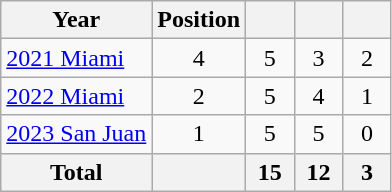<table class="wikitable" style="text-align: center;">
<tr>
<th>Year</th>
<th>Position</th>
<th width=25px></th>
<th width=25px></th>
<th width=25px></th>
</tr>
<tr>
<td style="text-align:left;"> <a href='#'>2021 Miami</a></td>
<td>4</td>
<td>5</td>
<td>3</td>
<td>2</td>
</tr>
<tr>
<td style="text-align:left;"> <a href='#'>2022 Miami</a></td>
<td>2</td>
<td>5</td>
<td>4</td>
<td>1</td>
</tr>
<tr>
<td style="text-align:left;"> <a href='#'>2023 San Juan</a></td>
<td>1</td>
<td>5</td>
<td>5</td>
<td>0</td>
</tr>
<tr>
<th>Total</th>
<th></th>
<th>15</th>
<th>12</th>
<th>3</th>
</tr>
</table>
